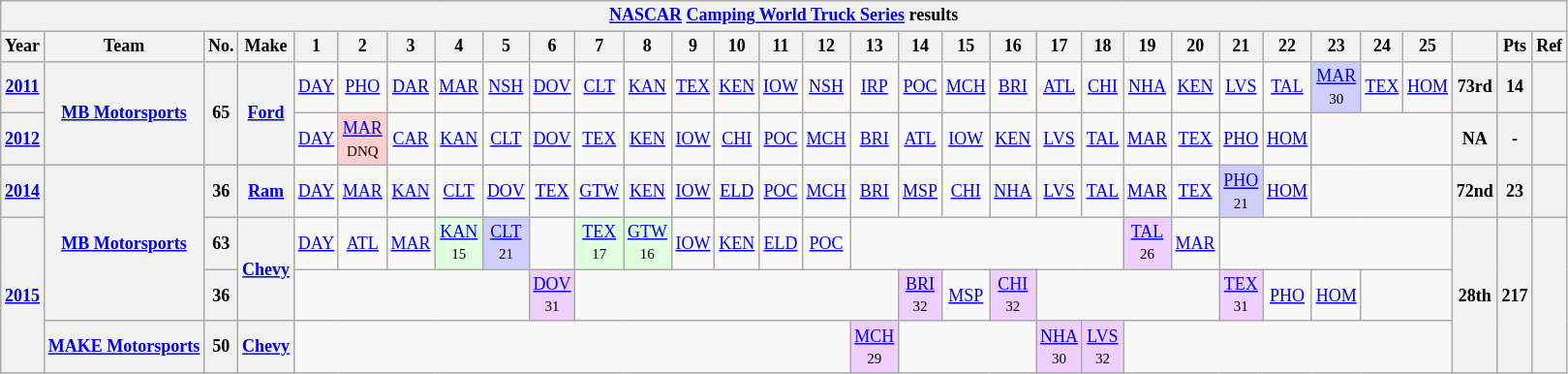<table class="wikitable" style="text-align:center; font-size:75%">
<tr>
<th colspan=45><a href='#'>NASCAR</a> <a href='#'>Camping World Truck Series</a> results</th>
</tr>
<tr>
<th>Year</th>
<th>Team</th>
<th>No.</th>
<th>Make</th>
<th>1</th>
<th>2</th>
<th>3</th>
<th>4</th>
<th>5</th>
<th>6</th>
<th>7</th>
<th>8</th>
<th>9</th>
<th>10</th>
<th>11</th>
<th>12</th>
<th>13</th>
<th>14</th>
<th>15</th>
<th>16</th>
<th>17</th>
<th>18</th>
<th>19</th>
<th>20</th>
<th>21</th>
<th>22</th>
<th>23</th>
<th>24</th>
<th>25</th>
<th></th>
<th>Pts</th>
<th>Ref</th>
</tr>
<tr>
<th><a href='#'>2011</a></th>
<th rowspan=2><a href='#'>MB Motorsports</a></th>
<th rowspan=2>65</th>
<th rowspan=2><a href='#'>Ford</a></th>
<td><a href='#'>DAY</a></td>
<td><a href='#'>PHO</a></td>
<td><a href='#'>DAR</a></td>
<td><a href='#'>MAR</a></td>
<td><a href='#'>NSH</a></td>
<td><a href='#'>DOV</a></td>
<td><a href='#'>CLT</a></td>
<td><a href='#'>KAN</a></td>
<td><a href='#'>TEX</a></td>
<td><a href='#'>KEN</a></td>
<td><a href='#'>IOW</a></td>
<td><a href='#'>NSH</a></td>
<td><a href='#'>IRP</a></td>
<td><a href='#'>POC</a></td>
<td><a href='#'>MCH</a></td>
<td><a href='#'>BRI</a></td>
<td><a href='#'>ATL</a></td>
<td><a href='#'>CHI</a></td>
<td><a href='#'>NHA</a></td>
<td><a href='#'>KEN</a></td>
<td><a href='#'>LVS</a></td>
<td><a href='#'>TAL</a></td>
<td style="background:#CFCFFF;"><a href='#'>MAR</a><br><small>30</small></td>
<td><a href='#'>TEX</a></td>
<td><a href='#'>HOM</a></td>
<th>73rd</th>
<th>14</th>
<th></th>
</tr>
<tr>
<th><a href='#'>2012</a></th>
<td><a href='#'>DAY</a></td>
<td style="background:#FFCFCF"><a href='#'>MAR</a><br><small>DNQ</small></td>
<td><a href='#'>CAR</a></td>
<td><a href='#'>KAN</a></td>
<td><a href='#'>CLT</a></td>
<td><a href='#'>DOV</a></td>
<td><a href='#'>TEX</a></td>
<td><a href='#'>KEN</a></td>
<td><a href='#'>IOW</a></td>
<td><a href='#'>CHI</a></td>
<td><a href='#'>POC</a></td>
<td><a href='#'>MCH</a></td>
<td><a href='#'>BRI</a></td>
<td><a href='#'>ATL</a></td>
<td><a href='#'>IOW</a></td>
<td><a href='#'>KEN</a></td>
<td><a href='#'>LVS</a></td>
<td><a href='#'>TAL</a></td>
<td><a href='#'>MAR</a></td>
<td><a href='#'>TEX</a></td>
<td><a href='#'>PHO</a></td>
<td><a href='#'>HOM</a></td>
<td colspan=3></td>
<th>NA</th>
<th>-</th>
<th></th>
</tr>
<tr>
<th><a href='#'>2014</a></th>
<th rowspan=3><a href='#'>MB Motorsports</a></th>
<th>36</th>
<th><a href='#'>Ram</a></th>
<td><a href='#'>DAY</a></td>
<td><a href='#'>MAR</a></td>
<td><a href='#'>KAN</a></td>
<td><a href='#'>CLT</a></td>
<td><a href='#'>DOV</a></td>
<td><a href='#'>TEX</a></td>
<td><a href='#'>GTW</a></td>
<td><a href='#'>KEN</a></td>
<td><a href='#'>IOW</a></td>
<td><a href='#'>ELD</a></td>
<td><a href='#'>POC</a></td>
<td><a href='#'>MCH</a></td>
<td><a href='#'>BRI</a></td>
<td><a href='#'>MSP</a></td>
<td><a href='#'>CHI</a></td>
<td><a href='#'>NHA</a></td>
<td><a href='#'>LVS</a></td>
<td><a href='#'>TAL</a></td>
<td><a href='#'>MAR</a></td>
<td><a href='#'>TEX</a></td>
<td style="background:#CFCFFF;"><a href='#'>PHO</a><br><small>21</small></td>
<td><a href='#'>HOM</a></td>
<td colspan=3></td>
<th>72nd</th>
<th>23</th>
<th></th>
</tr>
<tr>
<th rowspan=3><a href='#'>2015</a></th>
<th>63</th>
<th rowspan=2><a href='#'>Chevy</a></th>
<td><a href='#'>DAY</a></td>
<td><a href='#'>ATL</a></td>
<td><a href='#'>MAR</a></td>
<td style="background:#DFFFDF;"><a href='#'>KAN</a><br><small>15</small></td>
<td style="background:#CFCFFF;"><a href='#'>CLT</a><br><small>21</small></td>
<td colspan=1></td>
<td style="background:#DFFFDF;"><a href='#'>TEX</a><br><small>17</small></td>
<td style="background:#DFFFDF;"><a href='#'>GTW</a><br><small>16</small></td>
<td><a href='#'>IOW</a></td>
<td><a href='#'>KEN</a></td>
<td><a href='#'>ELD</a></td>
<td><a href='#'>POC</a></td>
<td colspan=6></td>
<td style="background:#EFCFFF"><a href='#'>TAL</a><br><small>26</small></td>
<td><a href='#'>MAR</a></td>
<td colspan=5></td>
<th rowspan=3>28th</th>
<th rowspan=3>217</th>
<th rowspan=3></th>
</tr>
<tr>
<th>36</th>
<td colspan=5></td>
<td style="background:#EFCFFF"><a href='#'>DOV</a><br><small>31</small></td>
<td colspan=7></td>
<td style="background:#EFCFFF;"><a href='#'>BRI</a><br><small>32</small></td>
<td><a href='#'>MSP</a></td>
<td style="background:#EFCFFF"><a href='#'>CHI</a><br><small>32</small></td>
<td colspan=4></td>
<td style="background:#EFCFFF"><a href='#'>TEX</a><br><small>31</small></td>
<td><a href='#'>PHO</a></td>
<td><a href='#'>HOM</a></td>
<td colspan=2></td>
</tr>
<tr>
<th><a href='#'>MAKE Motorsports</a></th>
<th>50</th>
<th><a href='#'>Chevy</a></th>
<td colspan=12></td>
<td style="background:#EFCFFF"><a href='#'>MCH</a><br><small>29</small></td>
<td colspan=3></td>
<td style="background:#EFCFFF"><a href='#'>NHA</a><br><small>30</small></td>
<td style="background:#EFCFFF"><a href='#'>LVS</a><br><small>32</small></td>
<td colspan=7></td>
</tr>
</table>
